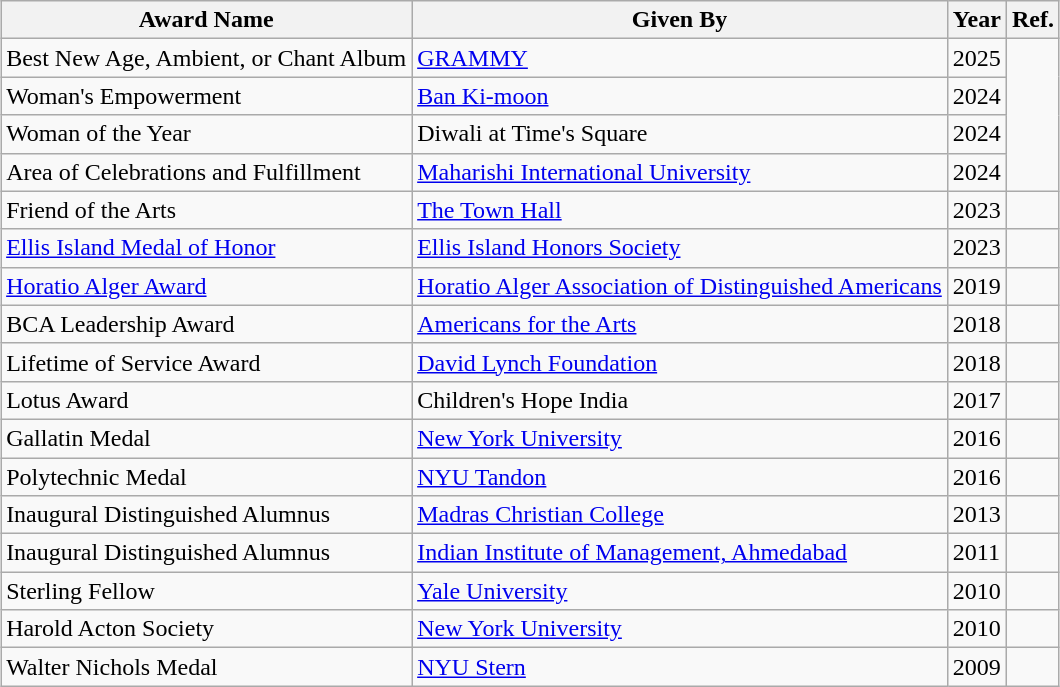<table style="margin:auto;"  class="wikitable sortable">
<tr>
<th>Award Name</th>
<th>Given By</th>
<th>Year</th>
<th>Ref.</th>
</tr>
<tr>
<td>Best New Age, Ambient, or Chant Album</td>
<td><a href='#'>GRAMMY</a></td>
<td>2025</td>
</tr>
<tr>
<td>Woman's  Empowerment</td>
<td><a href='#'>Ban Ki-moon</a></td>
<td>2024</td>
</tr>
<tr>
<td>Woman of the Year</td>
<td>Diwali  at Time's Square</td>
<td>2024</td>
</tr>
<tr>
<td>Area of Celebrations and Fulfillment</td>
<td><a href='#'>Maharishi International University</a></td>
<td>2024</td>
</tr>
<tr>
<td>Friend of the Arts</td>
<td><a href='#'>The Town Hall</a></td>
<td>2023</td>
<td></td>
</tr>
<tr>
<td><a href='#'>Ellis Island Medal of Honor</a></td>
<td><a href='#'>Ellis Island Honors Society</a></td>
<td>2023</td>
<td></td>
</tr>
<tr>
<td><a href='#'>Horatio Alger Award</a></td>
<td><a href='#'>Horatio Alger Association of Distinguished Americans</a></td>
<td>2019</td>
<td></td>
</tr>
<tr>
<td>BCA Leadership Award</td>
<td><a href='#'>Americans for the Arts</a></td>
<td>2018</td>
<td></td>
</tr>
<tr>
<td>Lifetime of Service Award</td>
<td><a href='#'>David Lynch Foundation</a></td>
<td>2018</td>
<td></td>
</tr>
<tr>
<td>Lotus Award</td>
<td>Children's Hope India</td>
<td>2017</td>
<td></td>
</tr>
<tr>
<td>Gallatin Medal</td>
<td><a href='#'>New York University</a></td>
<td>2016</td>
<td></td>
</tr>
<tr>
<td>Polytechnic Medal</td>
<td><a href='#'>NYU Tandon</a></td>
<td>2016</td>
<td></td>
</tr>
<tr>
<td>Inaugural Distinguished Alumnus</td>
<td><a href='#'>Madras Christian College</a></td>
<td>2013</td>
<td></td>
</tr>
<tr>
<td>Inaugural Distinguished Alumnus</td>
<td><a href='#'>Indian Institute of Management, Ahmedabad</a></td>
<td>2011</td>
<td></td>
</tr>
<tr>
<td>Sterling Fellow</td>
<td><a href='#'>Yale University</a></td>
<td>2010</td>
<td></td>
</tr>
<tr>
<td>Harold Acton Society</td>
<td><a href='#'>New York University</a></td>
<td>2010</td>
<td></td>
</tr>
<tr>
<td>Walter Nichols Medal</td>
<td><a href='#'>NYU Stern</a></td>
<td>2009</td>
<td></td>
</tr>
</table>
